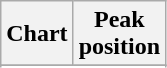<table class="wikitable plainrowheaders sortable" style="text-align:center;">
<tr>
<th scope="col">Chart</th>
<th scope="col">Peak <br>position</th>
</tr>
<tr>
</tr>
<tr>
</tr>
<tr>
</tr>
</table>
